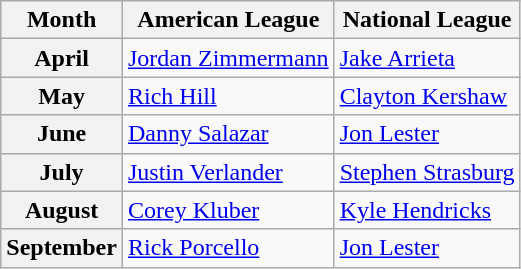<table class="wikitable">
<tr>
<th>Month</th>
<th>American League</th>
<th>National League</th>
</tr>
<tr>
<th>April</th>
<td><a href='#'>Jordan Zimmermann</a></td>
<td><a href='#'>Jake Arrieta</a></td>
</tr>
<tr>
<th>May</th>
<td><a href='#'>Rich Hill</a></td>
<td><a href='#'>Clayton Kershaw</a></td>
</tr>
<tr>
<th>June</th>
<td><a href='#'>Danny Salazar</a></td>
<td><a href='#'>Jon Lester</a></td>
</tr>
<tr>
<th>July</th>
<td><a href='#'>Justin Verlander</a></td>
<td><a href='#'>Stephen Strasburg</a></td>
</tr>
<tr>
<th>August</th>
<td><a href='#'>Corey Kluber</a></td>
<td><a href='#'>Kyle Hendricks</a></td>
</tr>
<tr>
<th>September</th>
<td><a href='#'>Rick Porcello</a></td>
<td><a href='#'>Jon Lester</a></td>
</tr>
</table>
